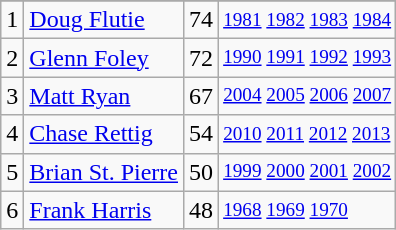<table class="wikitable">
<tr>
</tr>
<tr>
<td>1</td>
<td><a href='#'>Doug Flutie</a></td>
<td><abbr>74</abbr></td>
<td style="font-size:80%;"><a href='#'>1981</a> <a href='#'>1982</a> <a href='#'>1983</a> <a href='#'>1984</a></td>
</tr>
<tr>
<td>2</td>
<td><a href='#'>Glenn Foley</a></td>
<td><abbr>72</abbr></td>
<td style="font-size:80%;"><a href='#'>1990</a> <a href='#'>1991</a> <a href='#'>1992</a> <a href='#'>1993</a></td>
</tr>
<tr>
<td>3</td>
<td><a href='#'>Matt Ryan</a></td>
<td><abbr>67</abbr></td>
<td style="font-size:80%;"><a href='#'>2004</a> <a href='#'>2005</a> <a href='#'>2006</a> <a href='#'>2007</a></td>
</tr>
<tr>
<td>4</td>
<td><a href='#'>Chase Rettig</a></td>
<td><abbr>54</abbr></td>
<td style="font-size:80%;"><a href='#'>2010</a> <a href='#'>2011</a> <a href='#'>2012</a> <a href='#'>2013</a></td>
</tr>
<tr>
<td>5</td>
<td><a href='#'>Brian St. Pierre</a></td>
<td><abbr>50</abbr></td>
<td style="font-size:80%;"><a href='#'>1999</a> <a href='#'>2000</a> <a href='#'>2001</a> <a href='#'>2002</a></td>
</tr>
<tr>
<td>6</td>
<td><a href='#'>Frank Harris</a></td>
<td><abbr>48</abbr></td>
<td style="font-size:80%;"><a href='#'>1968</a> <a href='#'>1969</a> <a href='#'>1970</a></td>
</tr>
</table>
